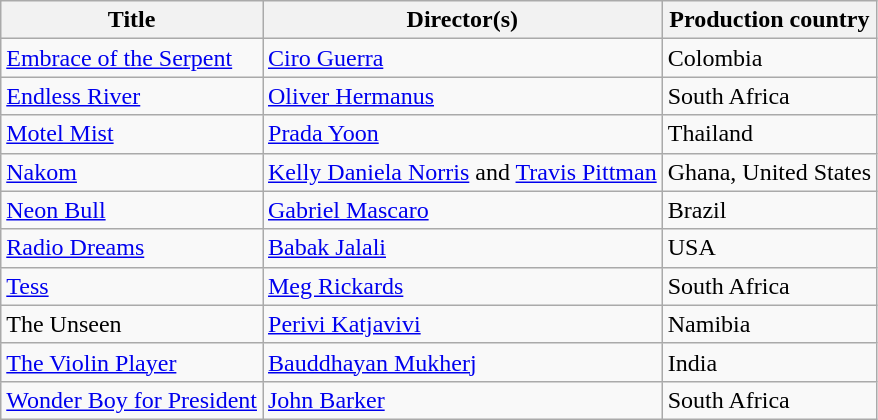<table class="wikitable">
<tr>
<th>Title</th>
<th>Director(s)</th>
<th>Production country</th>
</tr>
<tr>
<td><a href='#'>Embrace of the Serpent</a></td>
<td><a href='#'>Ciro Guerra</a></td>
<td>Colombia</td>
</tr>
<tr>
<td><a href='#'>Endless River</a></td>
<td><a href='#'>Oliver Hermanus</a></td>
<td>South Africa</td>
</tr>
<tr>
<td><a href='#'>Motel Mist</a></td>
<td><a href='#'>Prada Yoon</a></td>
<td>Thailand</td>
</tr>
<tr>
<td><a href='#'>Nakom</a></td>
<td><a href='#'>Kelly Daniela Norris</a> and <a href='#'>Travis Pittman</a></td>
<td>Ghana, United States</td>
</tr>
<tr>
<td><a href='#'>Neon Bull</a></td>
<td><a href='#'>Gabriel Mascaro</a></td>
<td>Brazil</td>
</tr>
<tr>
<td><a href='#'>Radio Dreams</a></td>
<td><a href='#'>Babak Jalali</a></td>
<td>USA</td>
</tr>
<tr>
<td><a href='#'>Tess</a></td>
<td><a href='#'>Meg Rickards</a></td>
<td>South Africa</td>
</tr>
<tr>
<td>The Unseen</td>
<td><a href='#'>Perivi Katjavivi</a></td>
<td>Namibia</td>
</tr>
<tr>
<td><a href='#'>The Violin Player</a></td>
<td><a href='#'>Bauddhayan Mukherj</a></td>
<td>India</td>
</tr>
<tr>
<td><a href='#'>Wonder Boy for President</a></td>
<td><a href='#'>John Barker</a></td>
<td>South Africa</td>
</tr>
</table>
